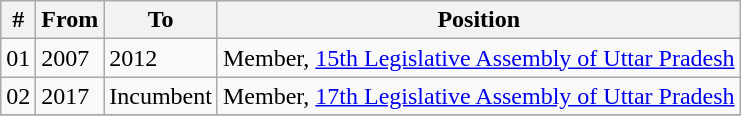<table class="wikitable sortable">
<tr>
<th>#</th>
<th>From</th>
<th>To</th>
<th>Position</th>
</tr>
<tr>
<td>01</td>
<td>2007</td>
<td>2012</td>
<td>Member, <a href='#'>15th Legislative Assembly of Uttar Pradesh</a></td>
</tr>
<tr>
<td>02</td>
<td>2017</td>
<td>Incumbent</td>
<td>Member, <a href='#'>17th Legislative Assembly of Uttar Pradesh</a></td>
</tr>
<tr>
</tr>
</table>
